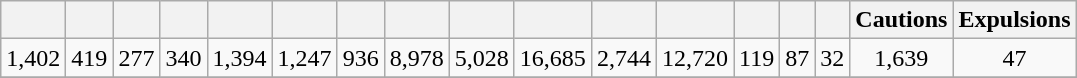<table class="wikitable" style="text-align:center">
<tr>
<th></th>
<th></th>
<th></th>
<th></th>
<th></th>
<th></th>
<th></th>
<th></th>
<th></th>
<th></th>
<th></th>
<th></th>
<th></th>
<th></th>
<th></th>
<th>Cautions</th>
<th>Expulsions</th>
</tr>
<tr>
<td>1,402</td>
<td>419</td>
<td>277</td>
<td>340</td>
<td>1,394</td>
<td>1,247</td>
<td>936</td>
<td>8,978</td>
<td>5,028</td>
<td>16,685</td>
<td>2,744</td>
<td>12,720</td>
<td>119</td>
<td>87</td>
<td>32</td>
<td>1,639</td>
<td>47</td>
</tr>
<tr>
</tr>
</table>
